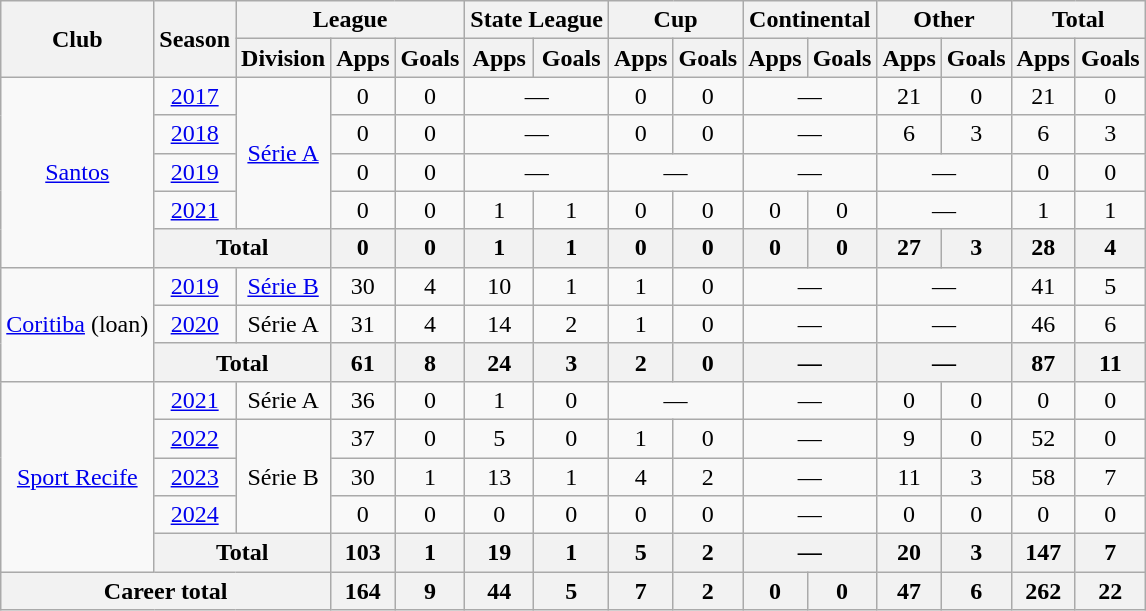<table class="wikitable" style="text-align: center;">
<tr>
<th rowspan="2">Club</th>
<th rowspan="2">Season</th>
<th colspan="3">League</th>
<th colspan="2">State League</th>
<th colspan="2">Cup</th>
<th colspan="2">Continental</th>
<th colspan="2">Other</th>
<th colspan="2">Total</th>
</tr>
<tr>
<th>Division</th>
<th>Apps</th>
<th>Goals</th>
<th>Apps</th>
<th>Goals</th>
<th>Apps</th>
<th>Goals</th>
<th>Apps</th>
<th>Goals</th>
<th>Apps</th>
<th>Goals</th>
<th>Apps</th>
<th>Goals</th>
</tr>
<tr>
<td rowspan="5" valign="center"><a href='#'>Santos</a></td>
<td><a href='#'>2017</a></td>
<td rowspan="4"><a href='#'>Série A</a></td>
<td>0</td>
<td>0</td>
<td colspan="2">—</td>
<td>0</td>
<td>0</td>
<td colspan="2">—</td>
<td>21</td>
<td>0</td>
<td>21</td>
<td>0</td>
</tr>
<tr>
<td><a href='#'>2018</a></td>
<td>0</td>
<td>0</td>
<td colspan="2">—</td>
<td>0</td>
<td>0</td>
<td colspan="2">—</td>
<td>6</td>
<td>3</td>
<td>6</td>
<td>3</td>
</tr>
<tr>
<td><a href='#'>2019</a></td>
<td>0</td>
<td>0</td>
<td colspan="2">—</td>
<td colspan="2">—</td>
<td colspan="2">—</td>
<td colspan="2">—</td>
<td>0</td>
<td>0</td>
</tr>
<tr>
<td><a href='#'>2021</a></td>
<td>0</td>
<td>0</td>
<td>1</td>
<td>1</td>
<td>0</td>
<td>0</td>
<td>0</td>
<td>0</td>
<td colspan="2">—</td>
<td>1</td>
<td>1</td>
</tr>
<tr>
<th colspan="2">Total</th>
<th>0</th>
<th>0</th>
<th>1</th>
<th>1</th>
<th>0</th>
<th>0</th>
<th>0</th>
<th>0</th>
<th>27</th>
<th>3</th>
<th>28</th>
<th>4</th>
</tr>
<tr>
<td rowspan="3" valign="center"><a href='#'>Coritiba</a> (loan)</td>
<td><a href='#'>2019</a></td>
<td><a href='#'>Série B</a></td>
<td>30</td>
<td>4</td>
<td>10</td>
<td>1</td>
<td>1</td>
<td>0</td>
<td colspan="2">—</td>
<td colspan="2">—</td>
<td>41</td>
<td>5</td>
</tr>
<tr>
<td><a href='#'>2020</a></td>
<td>Série A</td>
<td>31</td>
<td>4</td>
<td>14</td>
<td>2</td>
<td>1</td>
<td>0</td>
<td colspan="2">—</td>
<td colspan="2">—</td>
<td>46</td>
<td>6</td>
</tr>
<tr>
<th colspan="2">Total</th>
<th>61</th>
<th>8</th>
<th>24</th>
<th>3</th>
<th>2</th>
<th>0</th>
<th colspan="2">—</th>
<th colspan="2">—</th>
<th>87</th>
<th>11</th>
</tr>
<tr>
<td rowspan="5" valign="center"><a href='#'>Sport Recife</a></td>
<td><a href='#'>2021</a></td>
<td>Série A</td>
<td>36</td>
<td>0</td>
<td>1</td>
<td>0</td>
<td colspan="2">—</td>
<td colspan="2">—</td>
<td>0</td>
<td>0</td>
<td>0</td>
<td>0</td>
</tr>
<tr>
<td><a href='#'>2022</a></td>
<td rowspan="3">Série B</td>
<td>37</td>
<td>0</td>
<td>5</td>
<td>0</td>
<td>1</td>
<td>0</td>
<td colspan="2">—</td>
<td>9</td>
<td>0</td>
<td>52</td>
<td>0</td>
</tr>
<tr>
<td><a href='#'>2023</a></td>
<td>30</td>
<td>1</td>
<td>13</td>
<td>1</td>
<td>4</td>
<td>2</td>
<td colspan="2">—</td>
<td>11</td>
<td>3</td>
<td>58</td>
<td>7</td>
</tr>
<tr>
<td><a href='#'>2024</a></td>
<td>0</td>
<td>0</td>
<td>0</td>
<td>0</td>
<td>0</td>
<td>0</td>
<td colspan="2">—</td>
<td>0</td>
<td>0</td>
<td>0</td>
<td>0</td>
</tr>
<tr>
<th colspan="2">Total</th>
<th>103</th>
<th>1</th>
<th>19</th>
<th>1</th>
<th>5</th>
<th>2</th>
<th colspan="2">—</th>
<th>20</th>
<th>3</th>
<th>147</th>
<th>7</th>
</tr>
<tr>
<th colspan="3"><strong>Career total</strong></th>
<th>164</th>
<th>9</th>
<th>44</th>
<th>5</th>
<th>7</th>
<th>2</th>
<th>0</th>
<th>0</th>
<th>47</th>
<th>6</th>
<th>262</th>
<th>22</th>
</tr>
</table>
